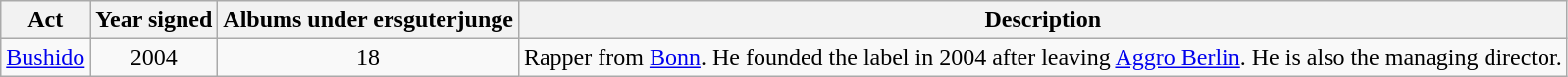<table class="wikitable">
<tr>
<th>Act</th>
<th>Year signed</th>
<th>Albums under ersguterjunge</th>
<th>Description</th>
</tr>
<tr>
<td><a href='#'>Bushido</a></td>
<td style="text-align:center;">2004</td>
<td style="text-align:center;">18</td>
<td>Rapper from <a href='#'>Bonn</a>. He founded the label in 2004 after leaving <a href='#'>Aggro Berlin</a>. He is also the managing director.</td>
</tr>
</table>
